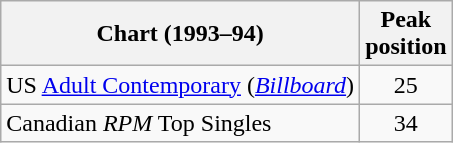<table Class = "wikitable">
<tr>
<th>Chart (1993–94)</th>
<th>Peak<br>position</th>
</tr>
<tr>
<td>US <a href='#'>Adult Contemporary</a> (<em><a href='#'>Billboard</a></em>)</td>
<td align=center>25</td>
</tr>
<tr>
<td>Canadian <em>RPM</em> Top Singles </td>
<td align=center>34</td>
</tr>
</table>
